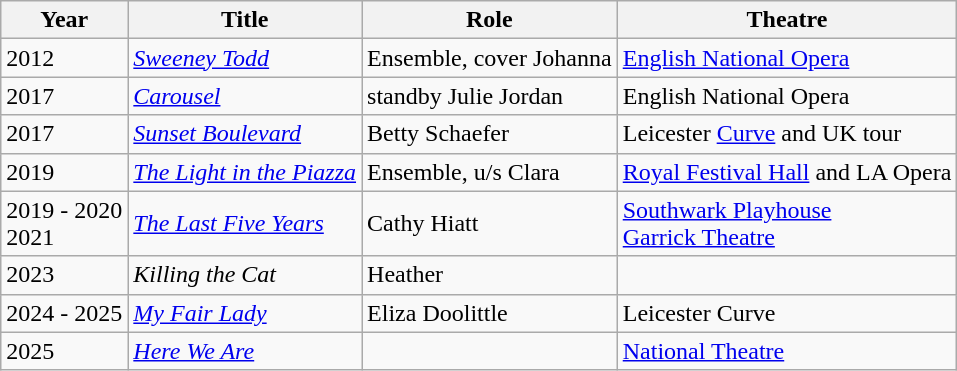<table class="wikitable">
<tr>
<th>Year</th>
<th>Title</th>
<th>Role</th>
<th>Theatre</th>
</tr>
<tr>
<td>2012</td>
<td><em><a href='#'>Sweeney Todd</a></em></td>
<td>Ensemble, cover Johanna</td>
<td><a href='#'>English National Opera</a></td>
</tr>
<tr>
<td>2017</td>
<td><em><a href='#'>Carousel</a></em></td>
<td>standby Julie Jordan</td>
<td>English National Opera</td>
</tr>
<tr>
<td>2017</td>
<td><em><a href='#'>Sunset Boulevard</a></em></td>
<td>Betty Schaefer</td>
<td>Leicester <a href='#'>Curve</a> and UK tour</td>
</tr>
<tr>
<td>2019</td>
<td><em><a href='#'>The Light in the Piazza</a></em></td>
<td>Ensemble, u/s Clara</td>
<td><a href='#'>Royal Festival Hall</a> and LA Opera</td>
</tr>
<tr>
<td>2019 - 2020<br>2021</td>
<td><em><a href='#'>The Last Five Years</a></em></td>
<td>Cathy Hiatt</td>
<td><a href='#'>Southwark Playhouse</a><br><a href='#'>Garrick Theatre</a></td>
</tr>
<tr>
<td>2023</td>
<td><em>Killing the Cat</em></td>
<td>Heather</td>
<td></td>
</tr>
<tr>
<td>2024 - 2025</td>
<td><em><a href='#'>My Fair Lady</a></em></td>
<td>Eliza Doolittle</td>
<td>Leicester Curve</td>
</tr>
<tr>
<td>2025</td>
<td><em><a href='#'>Here We Are</a></em></td>
<td></td>
<td><a href='#'>National Theatre</a></td>
</tr>
</table>
